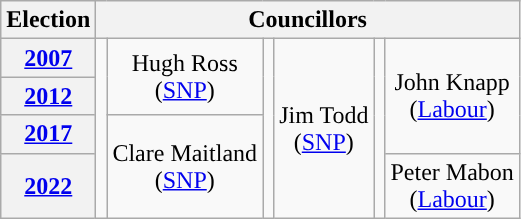<table class="wikitable" style="text-align:center">
<tr>
<th>Election</th>
<th colspan=8>Councillors</th>
</tr>
<tr>
<th><a href='#'>2007</a></th>
<td rowspan=4; style="background-color: "></td>
<td rowspan=2>Hugh Ross<br>(<a href='#'>SNP</a>)</td>
<td rowspan=4; style="background-color: "></td>
<td rowspan=4>Jim Todd<br>(<a href='#'>SNP</a>)</td>
<td rowspan=4; style="background-color: "></td>
<td rowspan=3>John Knapp<br>(<a href='#'>Labour</a>)</td>
</tr>
<tr>
<th><a href='#'>2012</a></th>
</tr>
<tr>
<th><a href='#'>2017</a></th>
<td rowspan=2>Clare Maitland<br>(<a href='#'>SNP</a>)</td>
</tr>
<tr>
<th><a href='#'>2022</a></th>
<td rowspan=1>Peter Mabon<br>(<a href='#'>Labour</a>)</td>
</tr>
</table>
